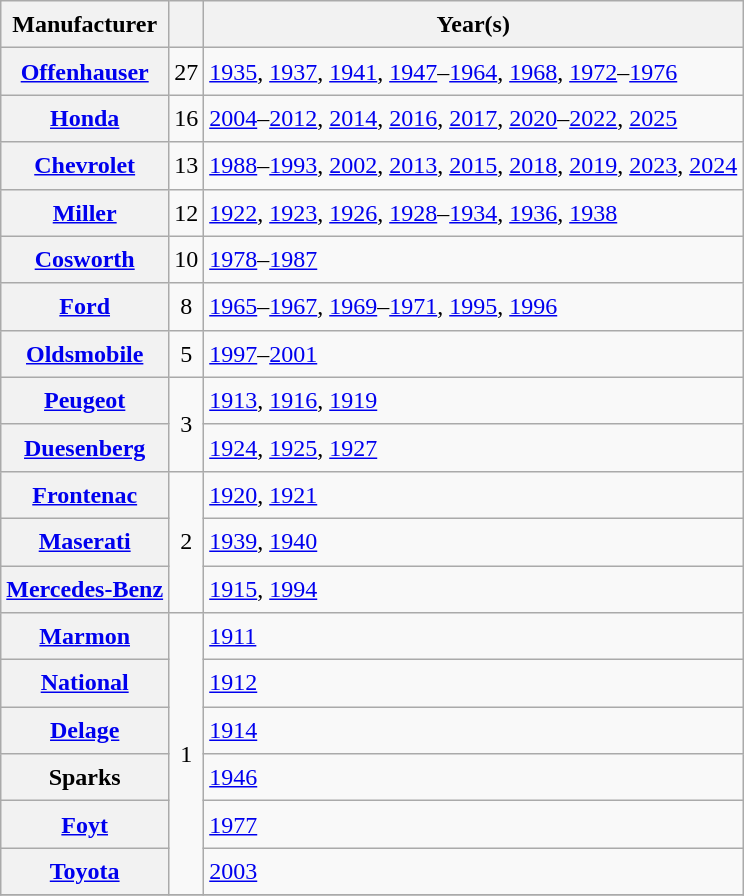<table class="wikitable sortable plainrowheaders" style="font-size:1.00em; line-height:1.5em;">
<tr>
<th scope="col">Manufacturer</th>
<th scope="col"></th>
<th scope="col">Year(s)</th>
</tr>
<tr>
<th scope="row"><a href='#'>Offenhauser</a></th>
<td align="center">27</td>
<td><a href='#'>1935</a>, <a href='#'>1937</a>, <a href='#'>1941</a>, <a href='#'>1947</a>–<a href='#'>1964</a>, <a href='#'>1968</a>, <a href='#'>1972</a>–<a href='#'>1976</a></td>
</tr>
<tr>
<th scope="row"><a href='#'>Honda</a></th>
<td align="center">16</td>
<td><a href='#'>2004</a>–<a href='#'>2012</a>, <a href='#'>2014</a>, <a href='#'>2016</a>, <a href='#'>2017</a>, <a href='#'>2020</a>–<a href='#'>2022</a>, <a href='#'>2025</a></td>
</tr>
<tr>
<th scope="row"><a href='#'>Chevrolet</a></th>
<td align="center">13</td>
<td><a href='#'>1988</a>–<a href='#'>1993</a>, <a href='#'>2002</a>, <a href='#'>2013</a>, <a href='#'>2015</a>, <a href='#'>2018</a>, <a href='#'>2019</a>, <a href='#'>2023</a>, <a href='#'>2024</a></td>
</tr>
<tr>
<th scope="row"><a href='#'>Miller</a></th>
<td align="center">12</td>
<td><a href='#'>1922</a>, <a href='#'>1923</a>, <a href='#'>1926</a>, <a href='#'>1928</a>–<a href='#'>1934</a>, <a href='#'>1936</a>, <a href='#'>1938</a></td>
</tr>
<tr>
<th scope="row"><a href='#'>Cosworth</a></th>
<td align="center">10</td>
<td><a href='#'>1978</a>–<a href='#'>1987</a></td>
</tr>
<tr>
<th scope="row"><a href='#'>Ford</a></th>
<td align="center">8</td>
<td><a href='#'>1965</a>–<a href='#'>1967</a>, <a href='#'>1969</a>–<a href='#'>1971</a>, <a href='#'>1995</a>, <a href='#'>1996</a></td>
</tr>
<tr>
<th scope="row"><a href='#'>Oldsmobile</a></th>
<td align="center">5</td>
<td><a href='#'>1997</a>–<a href='#'>2001</a></td>
</tr>
<tr>
<th scope="row"><a href='#'>Peugeot</a></th>
<td align="center" rowspan="2">3</td>
<td><a href='#'>1913</a>, <a href='#'>1916</a>, <a href='#'>1919</a></td>
</tr>
<tr>
<th scope="row"><a href='#'>Duesenberg</a></th>
<td><a href='#'>1924</a>, <a href='#'>1925</a>, <a href='#'>1927</a></td>
</tr>
<tr>
<th scope="row"><a href='#'>Frontenac</a></th>
<td align="center" rowspan="3">2</td>
<td><a href='#'>1920</a>, <a href='#'>1921</a></td>
</tr>
<tr>
<th scope="row"><a href='#'>Maserati</a></th>
<td><a href='#'>1939</a>, <a href='#'>1940</a></td>
</tr>
<tr>
<th scope="row"><a href='#'>Mercedes-Benz</a></th>
<td><a href='#'>1915</a>, <a href='#'>1994</a></td>
</tr>
<tr>
<th scope="row"><a href='#'>Marmon</a></th>
<td align="center" rowspan="6">1</td>
<td><a href='#'>1911</a></td>
</tr>
<tr>
<th scope="row"><a href='#'>National</a></th>
<td><a href='#'>1912</a></td>
</tr>
<tr>
<th scope="row"><a href='#'>Delage</a></th>
<td><a href='#'>1914</a></td>
</tr>
<tr>
<th scope="row">Sparks</th>
<td><a href='#'>1946</a></td>
</tr>
<tr>
<th scope="row"><a href='#'>Foyt</a></th>
<td><a href='#'>1977</a></td>
</tr>
<tr>
<th scope="row"><a href='#'>Toyota</a></th>
<td><a href='#'>2003</a></td>
</tr>
<tr>
</tr>
</table>
